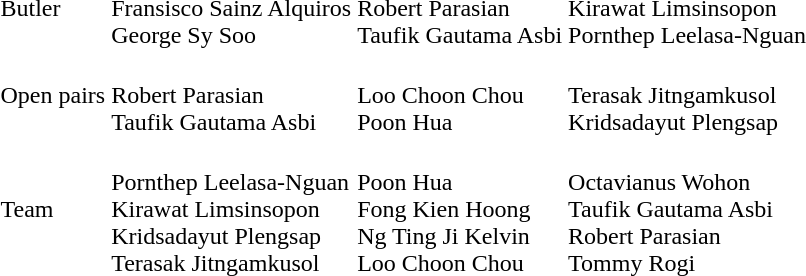<table>
<tr>
<td>Butler</td>
<td><br>Fransisco Sainz Alquiros<br>George Sy Soo</td>
<td><br>Robert Parasian<br>Taufik Gautama Asbi</td>
<td><br>Kirawat Limsinsopon<br>Pornthep Leelasa-Nguan</td>
</tr>
<tr>
<td>Open pairs</td>
<td><br>Robert Parasian<br>Taufik Gautama Asbi</td>
<td><br>Loo Choon Chou<br>Poon Hua</td>
<td><br>Terasak Jitngamkusol<br>Kridsadayut Plengsap</td>
</tr>
<tr>
<td>Team</td>
<td><br>Pornthep Leelasa-Nguan<br>Kirawat Limsinsopon<br>Kridsadayut Plengsap<br>Terasak Jitngamkusol</td>
<td><br>Poon Hua<br>Fong Kien Hoong<br>Ng Ting Ji Kelvin<br>Loo Choon Chou</td>
<td><br>Octavianus Wohon<br>Taufik Gautama Asbi<br>Robert Parasian<br>Tommy Rogi</td>
</tr>
</table>
